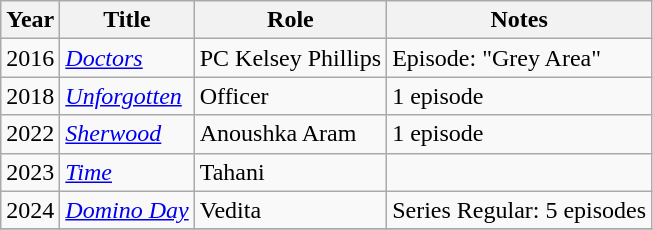<table class="wikitable sortable">
<tr>
<th>Year</th>
<th>Title</th>
<th>Role</th>
<th class="unsortable">Notes</th>
</tr>
<tr>
<td>2016</td>
<td><em><a href='#'>Doctors</a></em></td>
<td>PC Kelsey Phillips</td>
<td>Episode: "Grey Area"</td>
</tr>
<tr>
<td>2018</td>
<td><em><a href='#'>Unforgotten</a></em></td>
<td>Officer</td>
<td>1 episode</td>
</tr>
<tr>
<td>2022</td>
<td><em><a href='#'>Sherwood</a></em></td>
<td>Anoushka Aram</td>
<td>1 episode</td>
</tr>
<tr>
<td>2023</td>
<td><em><a href='#'>Time</a></em></td>
<td>Tahani</td>
<td></td>
</tr>
<tr>
<td>2024</td>
<td><em><a href='#'>Domino Day</a></em></td>
<td>Vedita</td>
<td>Series Regular: 5 episodes</td>
</tr>
<tr>
</tr>
</table>
